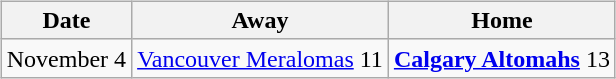<table cellspacing="10">
<tr>
<td valign="top"><br><table class="wikitable">
<tr>
<th>Date</th>
<th>Away</th>
<th>Home</th>
</tr>
<tr>
<td>November 4</td>
<td><a href='#'>Vancouver Meralomas</a> 11</td>
<td><strong><a href='#'>Calgary Altomahs</a></strong> 13</td>
</tr>
</table>
</td>
</tr>
</table>
